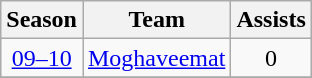<table class="wikitable" style="text-align: center;">
<tr>
<th>Season</th>
<th>Team</th>
<th>Assists</th>
</tr>
<tr>
<td><a href='#'>09–10</a></td>
<td align="left"><a href='#'>Moghaveemat</a></td>
<td>0</td>
</tr>
<tr>
</tr>
</table>
